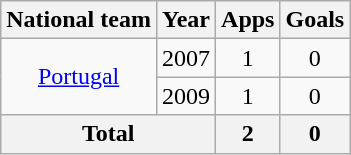<table class="wikitable" style="text-align:center">
<tr>
<th>National team</th>
<th>Year</th>
<th>Apps</th>
<th>Goals</th>
</tr>
<tr>
<td rowspan="2"><a href='#'>Portugal</a></td>
<td>2007</td>
<td>1</td>
<td>0</td>
</tr>
<tr>
<td>2009</td>
<td>1</td>
<td>0</td>
</tr>
<tr>
<th colspan="2">Total</th>
<th>2</th>
<th>0</th>
</tr>
</table>
